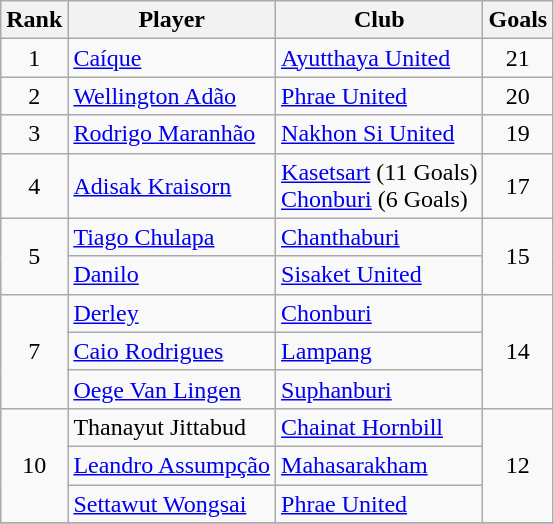<table class="wikitable" style="text-align:center">
<tr>
<th>Rank</th>
<th>Player</th>
<th>Club</th>
<th>Goals</th>
</tr>
<tr>
<td>1</td>
<td align="left"> <a href='#'>Caíque</a></td>
<td align="left"><a href='#'>Ayutthaya United</a></td>
<td>21</td>
</tr>
<tr>
<td>2</td>
<td align="left"> <a href='#'>Wellington Adão</a></td>
<td align="left"><a href='#'>Phrae United</a></td>
<td>20</td>
</tr>
<tr>
<td>3</td>
<td align="left"> <a href='#'>Rodrigo Maranhão</a></td>
<td align="left"><a href='#'>Nakhon Si United</a></td>
<td>19</td>
</tr>
<tr>
<td>4</td>
<td align="left"> <a href='#'>Adisak Kraisorn</a></td>
<td align="left"><a href='#'>Kasetsart</a> (11 Goals)<br><a href='#'>Chonburi</a> (6 Goals)</td>
<td>17</td>
</tr>
<tr>
<td rowspan="2">5</td>
<td align="left"> <a href='#'>Tiago Chulapa</a></td>
<td align="left"><a href='#'>Chanthaburi</a></td>
<td rowspan="2">15</td>
</tr>
<tr>
<td align="left"> <a href='#'>Danilo</a></td>
<td align="left"><a href='#'>Sisaket United</a></td>
</tr>
<tr>
<td rowspan="3">7</td>
<td align="left"> <a href='#'>Derley</a></td>
<td align="left"><a href='#'>Chonburi</a></td>
<td rowspan="3">14</td>
</tr>
<tr>
<td align="left"> <a href='#'>Caio Rodrigues</a></td>
<td align="left"><a href='#'>Lampang</a></td>
</tr>
<tr>
<td align="left"> <a href='#'>Oege Van Lingen</a></td>
<td align="left"><a href='#'>Suphanburi</a></td>
</tr>
<tr>
<td rowspan="3">10</td>
<td align="left"> Thanayut Jittabud</td>
<td align="left"><a href='#'>Chainat Hornbill</a></td>
<td rowspan="3">12</td>
</tr>
<tr>
<td align="left"> <a href='#'>Leandro Assumpção</a></td>
<td align="left"><a href='#'>Mahasarakham</a></td>
</tr>
<tr>
<td align="left"> <a href='#'>Settawut Wongsai</a></td>
<td align="left"><a href='#'>Phrae United</a></td>
</tr>
<tr>
</tr>
</table>
